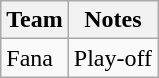<table class="wikitable">
<tr>
<th>Team</th>
<th>Notes</th>
</tr>
<tr>
<td>Fana</td>
<td>Play-off</td>
</tr>
</table>
